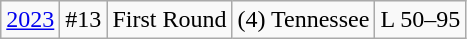<table class=wikitable style="text-align:center">
<tr>
<td><a href='#'>2023</a></td>
<td>#13</td>
<td>First Round</td>
<td>(4) Tennessee</td>
<td>L 50–95</td>
</tr>
</table>
